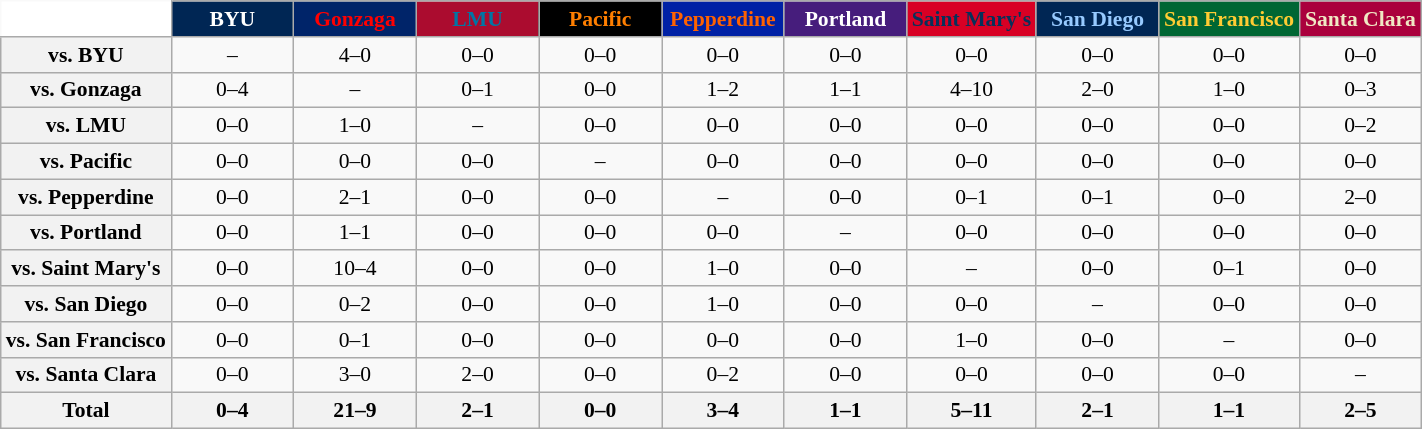<table class="wikitable" style="white-space:nowrap;font-size:90%;">
<tr>
<th style="background:white; border-top-style:hidden; border-left-style:hidden; width:75px;"> </th>
<th style="background:#002654; color:#fff; width:75px;">BYU</th>
<th style="background:#002469; color:#f00; width:75px;">Gonzaga</th>
<th style="background:#AB0C2F; color:#0076A5; width:75px;">LMU</th>
<th style="background:#000; color:#ff7f00; width:75px;">Pacific</th>
<th style="background:#0021a5; color:#ff6200; width:75px;">Pepperdine</th>
<th style="background:#461d7c; color:#fff; width:75px;">Portland</th>
<th style="background:#d80024; color:#06315b; width:75px;">Saint Mary's</th>
<th style="background:#002654; color:#97caff; width:75px;">San Diego</th>
<th style="background:#063; color:#fc3; width:75px;">San Francisco</th>
<th style="background:#aa003d; color:#f0e8c4; width:75px;">Santa Clara</th>
</tr>
<tr style="text-align:center;">
<th>vs. BYU</th>
<td>–</td>
<td>4–0</td>
<td>0–0</td>
<td>0–0</td>
<td>0–0</td>
<td>0–0</td>
<td>0–0</td>
<td>0–0</td>
<td>0–0</td>
<td>0–0</td>
</tr>
<tr style="text-align:center;">
<th>vs. Gonzaga</th>
<td>0–4</td>
<td>–</td>
<td>0–1</td>
<td>0–0</td>
<td>1–2</td>
<td>1–1</td>
<td>4–10</td>
<td>2–0</td>
<td>1–0</td>
<td>0–3</td>
</tr>
<tr style="text-align:center;">
<th>vs. LMU</th>
<td>0–0</td>
<td>1–0</td>
<td>–</td>
<td>0–0</td>
<td>0–0</td>
<td>0–0</td>
<td>0–0</td>
<td>0–0</td>
<td>0–0</td>
<td>0–2</td>
</tr>
<tr style="text-align:center;">
<th>vs. Pacific</th>
<td>0–0</td>
<td>0–0</td>
<td>0–0</td>
<td>–</td>
<td>0–0</td>
<td>0–0</td>
<td>0–0</td>
<td>0–0</td>
<td>0–0</td>
<td>0–0</td>
</tr>
<tr style="text-align:center;">
<th>vs. Pepperdine</th>
<td>0–0</td>
<td>2–1</td>
<td>0–0</td>
<td>0–0</td>
<td>–</td>
<td>0–0</td>
<td>0–1</td>
<td>0–1</td>
<td>0–0</td>
<td>2–0</td>
</tr>
<tr style="text-align:center;">
<th>vs. Portland</th>
<td>0–0</td>
<td>1–1</td>
<td>0–0</td>
<td>0–0</td>
<td>0–0</td>
<td>–</td>
<td>0–0</td>
<td>0–0</td>
<td>0–0</td>
<td>0–0</td>
</tr>
<tr style="text-align:center;">
<th>vs. Saint Mary's</th>
<td>0–0</td>
<td>10–4</td>
<td>0–0</td>
<td>0–0</td>
<td>1–0</td>
<td>0–0</td>
<td>–</td>
<td>0–0</td>
<td>0–1</td>
<td>0–0</td>
</tr>
<tr style="text-align:center;">
<th>vs. San Diego</th>
<td>0–0</td>
<td>0–2</td>
<td>0–0</td>
<td>0–0</td>
<td>1–0</td>
<td>0–0</td>
<td>0–0</td>
<td>–</td>
<td>0–0</td>
<td>0–0</td>
</tr>
<tr style="text-align:center;">
<th>vs. San Francisco</th>
<td>0–0</td>
<td>0–1</td>
<td>0–0</td>
<td>0–0</td>
<td>0–0</td>
<td>0–0</td>
<td>1–0</td>
<td>0–0</td>
<td>–</td>
<td>0–0</td>
</tr>
<tr style="text-align:center;">
<th>vs. Santa Clara</th>
<td>0–0</td>
<td>3–0</td>
<td>2–0</td>
<td>0–0</td>
<td>0–2</td>
<td>0–0</td>
<td>0–0</td>
<td>0–0</td>
<td>0–0</td>
<td>–<br></td>
</tr>
<tr style="text-align:center;">
<th>Total</th>
<th>0–4</th>
<th>21–9</th>
<th>2–1</th>
<th>0–0</th>
<th>3–4</th>
<th>1–1</th>
<th>5–11</th>
<th>2–1</th>
<th>1–1</th>
<th>2–5</th>
</tr>
</table>
